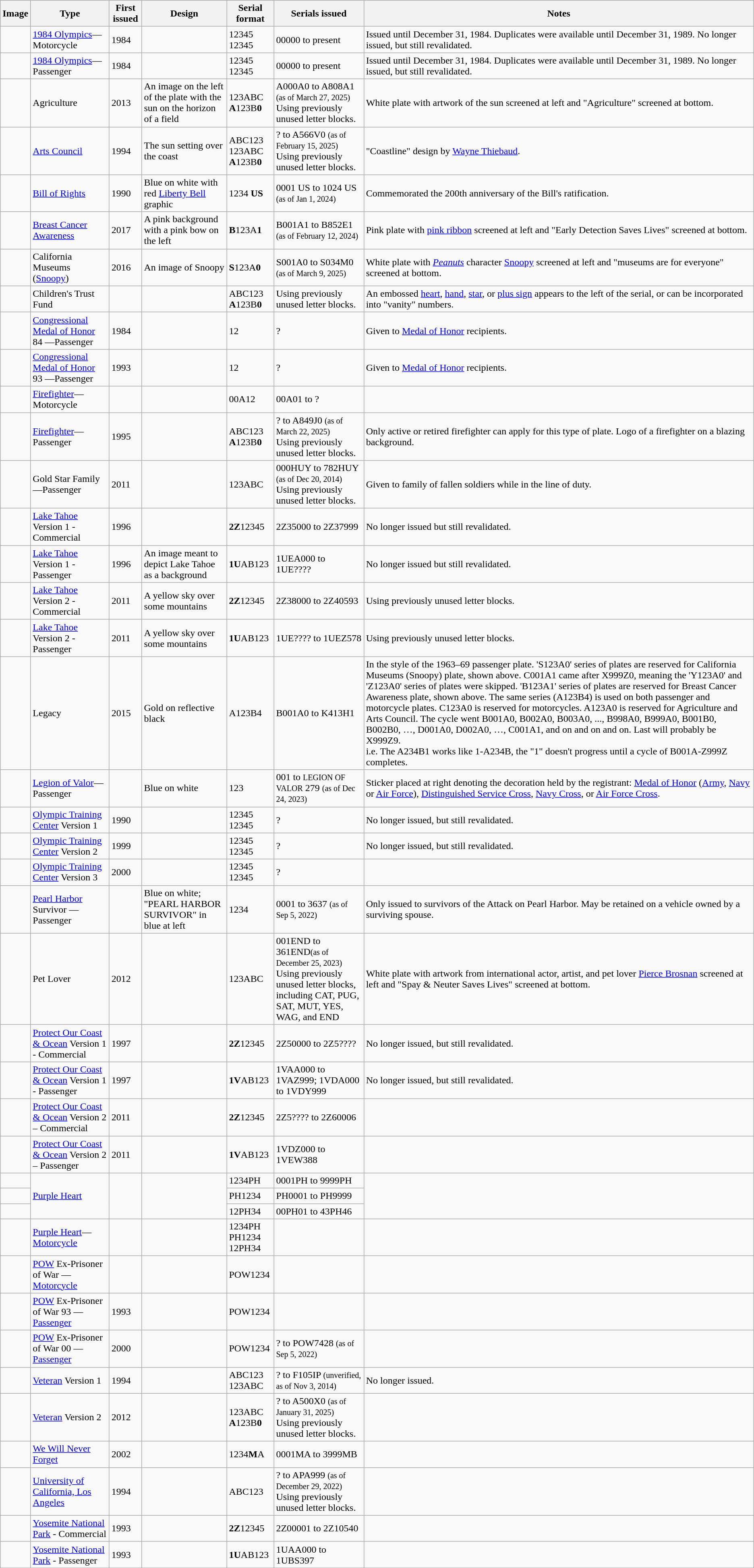<table class="wikitable sortable">
<tr>
<th>Image</th>
<th>Type</th>
<th>First issued</th>
<th>Design</th>
<th>Serial format</th>
<th>Serials issued</th>
<th>Notes</th>
</tr>
<tr>
<td></td>
<td><a href='#'>1984 Olympics</a>—Motorcycle</td>
<td>1984</td>
<td></td>
<td>12345<br>12345</td>
<td>00000 to present</td>
<td>Issued until December 31, 1984. Duplicates were available until December 31, 1989. No longer issued, but still revalidated.</td>
</tr>
<tr>
<td></td>
<td><a href='#'>1984 Olympics</a>—Passenger</td>
<td>1984</td>
<td></td>
<td>12345<br>12345</td>
<td>00000 to present</td>
<td>Issued until December 31, 1984. Duplicates were available until December 31, 1989. No longer issued, but still revalidated.</td>
</tr>
<tr>
<td></td>
<td>Agriculture</td>
<td>2013</td>
<td>An image on the left of the plate with the sun on the horizon of a field</td>
<td>123ABC<br><strong>A</strong>123B<strong>0</strong></td>
<td>A000A0 to A808A1 <small>(as of March 27, 2025)</small><br>Using previously unused letter blocks.</td>
<td>White plate with artwork of the sun screened at left and "Agriculture" screened at bottom.</td>
</tr>
<tr>
<td></td>
<td><a href='#'>Arts Council</a></td>
<td>1994</td>
<td>The sun setting over the coast</td>
<td>ABC123<br>123ABC<br><strong>A</strong>123B<strong>0</strong></td>
<td>? to A566V0 <small>(as of February 15, 2025)</small><br>Using previously unused letter blocks.</td>
<td>"Coastline" design by <a href='#'>Wayne Thiebaud</a>.</td>
</tr>
<tr>
<td></td>
<td><a href='#'>Bill of Rights</a></td>
<td>1990</td>
<td>Blue on white with red <a href='#'>Liberty Bell</a> graphic</td>
<td>1234 <strong>US</strong></td>
<td>0001 US to 1024 US <small>(as of Jan 1, 2024)</small></td>
<td>Commemorated the 200th anniversary of the Bill's ratification.</td>
</tr>
<tr>
<td></td>
<td><a href='#'>Breast Cancer Awareness</a></td>
<td>2017</td>
<td>A pink background with a pink bow on the left</td>
<td><strong>B</strong>123A<strong>1</strong></td>
<td>B001A1 to B852E1 <small>(as of February 12, 2024)</small></td>
<td>Pink plate with <a href='#'>pink ribbon</a> screened at left and "Early Detection Saves Lives" screened at bottom.</td>
</tr>
<tr>
<td></td>
<td>California Museums (<a href='#'>Snoopy</a>)</td>
<td>2016</td>
<td>An image of Snoopy</td>
<td><strong>S</strong>123A<strong>0</strong></td>
<td>S001A0 to S034M0 <small>(as of March 9, 2025)</small></td>
<td>White plate with <em><a href='#'>Peanuts</a></em> character <a href='#'>Snoopy</a> screened at left and "museums are for everyone" screened at bottom.</td>
</tr>
<tr>
<td></td>
<td>Children's Trust Fund</td>
<td></td>
<td></td>
<td>ABC123<br><strong>A</strong>123B<strong>0</strong></td>
<td>Using previously unused letter blocks.</td>
<td>An embossed <a href='#'>heart</a>, <a href='#'>hand</a>, <a href='#'>star</a>, or <a href='#'>plus sign</a> appears to the left of the serial, or can be incorporated into "vanity" numbers.</td>
</tr>
<tr>
<td></td>
<td><a href='#'>Congressional Medal of Honor</a> 84 —Passenger</td>
<td>1984</td>
<td></td>
<td>12</td>
<td>?</td>
<td>Given to <a href='#'>Medal of Honor</a> recipients.</td>
</tr>
<tr>
<td></td>
<td><a href='#'>Congressional Medal of Honor</a> 93 —Passenger</td>
<td>1993</td>
<td></td>
<td>12</td>
<td>?</td>
<td>Given to <a href='#'>Medal of Honor</a> recipients.</td>
</tr>
<tr>
<td></td>
<td><a href='#'>Firefighter</a>—Motorcycle</td>
<td></td>
<td></td>
<td>00A12</td>
<td>00A01 to ?</td>
<td></td>
</tr>
<tr>
<td></td>
<td><a href='#'>Firefighter</a>—Passenger</td>
<td>1995</td>
<td></td>
<td>ABC123<br><strong>A</strong>123B<strong>0</strong></td>
<td>? to A849J0 <small>(as of March 22, 2025)</small><br>Using previously unused letter blocks.</td>
<td>Only active or retired firefighter can apply for this type of plate. Logo of a firefighter on a blazing background.</td>
</tr>
<tr>
<td><br></td>
<td>Gold Star Family —Passenger</td>
<td>2011</td>
<td></td>
<td>123ABC</td>
<td>000HUY to 782HUY <small>(as of Dec 20, 2014)</small><br>Using previously unused letter blocks.</td>
<td>Given to family of fallen soldiers while in the line of duty.</td>
</tr>
<tr>
<td></td>
<td><a href='#'>Lake Tahoe</a> Version 1 - Commercial</td>
<td>1996</td>
<td></td>
<td><strong>2Z</strong>12345</td>
<td>2Z35000 to 2Z37999</td>
<td>No longer issued but still revalidated.</td>
</tr>
<tr>
<td></td>
<td><a href='#'>Lake Tahoe</a> Version 1 - Passenger</td>
<td>1996</td>
<td>An image meant to depict Lake Tahoe as a background</td>
<td><strong>1U</strong>AB123</td>
<td>1UEA000 to 1UE????</td>
<td>No longer issued but still revalidated.</td>
</tr>
<tr>
<td></td>
<td><a href='#'>Lake Tahoe</a> Version 2 - Commercial</td>
<td>2011</td>
<td>A yellow sky over some mountains</td>
<td><strong>2Z</strong>12345</td>
<td>2Z38000 to 2Z40593 </td>
<td>Using previously unused letter blocks.</td>
</tr>
<tr>
<td></td>
<td><a href='#'>Lake Tahoe</a> Version 2 - Passenger</td>
<td>2011</td>
<td>A yellow sky over some mountains</td>
<td><strong>1U</strong>AB123</td>
<td>1UE???? to 1UEZ578 </td>
<td>Using previously unused letter blocks.</td>
</tr>
<tr>
<td><br></td>
<td>Legacy</td>
<td>2015</td>
<td>Gold on reflective black</td>
<td>A123B4</td>
<td>B001A0 to K413H1 </td>
<td>In the style of the 1963–69 passenger plate. 'S123A0' series of plates are reserved for California Museums (Snoopy) plate, shown above. C001A1 came after X999Z0, meaning the 'Y123A0' and 'Z123A0' series of plates were skipped. 'B123A1' series of plates are reserved for Breast Cancer Awareness plate, shown above. The same series (A123B4) is used on both passenger and motorcycle plates. C123A0 is reserved for motorcycles. A123A0 is reserved for Agriculture and Arts Council. The cycle went B001A0, B002A0, B003A0, ..., B998A0, B999A0, B001B0, B002B0, …, D001A0, D002A0, …, C001A1, and on and on and on. Last will probably be X999Z9.<br>i.e. The A234B1 works like 1-A234B, the "1" doesn't progress until a cycle of B001A-Z999Z completes.</td>
</tr>
<tr>
<td></td>
<td><a href='#'>Legion of Valor</a>—Passenger</td>
<td></td>
<td>Blue on white</td>
<td> 123</td>
<td>001 to <small>LEGION OF VALOR</small> 279 <small>(as of Dec 24, 2023)</small></td>
<td>Sticker placed at right denoting the decoration held by the registrant: <a href='#'>Medal of Honor</a> (<a href='#'>Army</a>, <a href='#'>Navy</a> or <a href='#'>Air Force</a>), <a href='#'>Distinguished Service Cross</a>, <a href='#'>Navy Cross</a>, or <a href='#'>Air Force Cross</a>.</td>
</tr>
<tr>
<td></td>
<td><a href='#'>Olympic Training Center</a> Version 1</td>
<td>1990</td>
<td></td>
<td>12345<br>12345</td>
<td>?</td>
<td>No longer issued, but still revalidated.</td>
</tr>
<tr>
<td></td>
<td><a href='#'>Olympic Training Center</a> Version 2</td>
<td>1999</td>
<td></td>
<td>12345<br>12345</td>
<td>?</td>
<td>No longer issued, but still revalidated.</td>
</tr>
<tr>
<td></td>
<td><a href='#'>Olympic Training Center</a> Version 3</td>
<td>2000</td>
<td></td>
<td>12345<br>12345</td>
<td>?</td>
<td></td>
</tr>
<tr>
<td></td>
<td><a href='#'>Pearl Harbor</a> Survivor —Passenger</td>
<td></td>
<td>Blue on white; "PEARL HARBOR SURVIVOR" in blue at left</td>
<td>1234</td>
<td>0001 to 3637 <small>(as of Sep 5, 2022)</small></td>
<td>Only issued to survivors of the Attack on Pearl Harbor. May be retained on a vehicle owned by a surviving spouse.</td>
</tr>
<tr>
<td></td>
<td>Pet Lover</td>
<td>2012</td>
<td></td>
<td>123ABC</td>
<td>001END to 361END<small>(as of December 25, 2023)</small><br>Using previously unused letter blocks, including CAT, PUG, SAT, MUT, YES, WAG, and END</td>
<td>White plate with artwork from international actor, artist, and pet lover <a href='#'>Pierce Brosnan</a> screened at left and "Spay & Neuter Saves Lives" screened at bottom.</td>
</tr>
<tr>
<td></td>
<td><a href='#'>Protect Our Coast & Ocean</a> Version 1 - Commercial</td>
<td>1997</td>
<td></td>
<td><strong>2Z</strong>12345</td>
<td>2Z50000 to 2Z5????</td>
<td>No longer issued, but still revalidated.</td>
</tr>
<tr>
<td></td>
<td><a href='#'>Protect Our Coast & Ocean</a> Version 1 - Passenger</td>
<td>1997</td>
<td></td>
<td><strong>1V</strong>AB123</td>
<td>1VAA000 to 1VAZ999; 1VDA000 to 1VDY999</td>
<td>No longer issued, but still revalidated.</td>
</tr>
<tr>
<td></td>
<td><a href='#'>Protect Our Coast & Ocean</a> Version 2 – Commercial</td>
<td>2011</td>
<td></td>
<td><strong>2Z</strong>12345</td>
<td>2Z5???? to 2Z60006 </td>
<td></td>
</tr>
<tr>
<td></td>
<td><a href='#'>Protect Our Coast & Ocean</a> Version 2 – Passenger</td>
<td>2011</td>
<td></td>
<td><strong>1V</strong>AB123</td>
<td>1VDZ000 to 1VEW388 </td>
<td></td>
</tr>
<tr>
<td></td>
<td rowspan="3"><a href='#'>Purple Heart</a></td>
<td rowspan="3"></td>
<td rowspan="3"></td>
<td>1234PH</td>
<td>0001PH to 9999PH</td>
<td rowspan="3"></td>
</tr>
<tr>
<td></td>
<td>PH1234</td>
<td>PH0001 to PH9999</td>
</tr>
<tr>
<td></td>
<td>12PH34</td>
<td>00PH01 to 43PH46 </td>
</tr>
<tr>
<td></td>
<td><a href='#'>Purple Heart</a>—<a href='#'>Motorcycle</a></td>
<td></td>
<td></td>
<td>1234PH<br>PH1234<br>12PH34</td>
<td></td>
<td></td>
</tr>
<tr>
<td></td>
<td><a href='#'>POW</a> Ex-Prisoner of War —<a href='#'>Motorcycle</a></td>
<td></td>
<td></td>
<td>POW1234</td>
<td></td>
<td></td>
</tr>
<tr>
<td></td>
<td><a href='#'>POW</a> Ex-Prisoner of War 93 —<a href='#'>Passenger</a></td>
<td>1993</td>
<td></td>
<td>POW1234</td>
<td></td>
<td></td>
</tr>
<tr>
<td></td>
<td><a href='#'>POW</a> Ex-Prisoner of War 00 —<a href='#'>Passenger</a></td>
<td>2000</td>
<td></td>
<td>POW1234</td>
<td>? to POW7428 <small>(as of Sep 5, 2022)</small></td>
<td></td>
</tr>
<tr>
<td></td>
<td><a href='#'>Veteran</a> Version 1</td>
<td>1994</td>
<td></td>
<td>ABC123<br>123ABC</td>
<td>? to F105IP <small>(unverified, as of Nov 3, 2014)</small></td>
<td>No longer issued.</td>
</tr>
<tr>
<td></td>
<td><a href='#'>Veteran</a> Version 2</td>
<td>2012</td>
<td></td>
<td>123ABC<br><strong>A</strong>123B<strong>0</strong></td>
<td>? to A500X0 <small>(as of January 31, 2025)</small><br>Using previously unused letter blocks.</td>
<td></td>
</tr>
<tr>
<td></td>
<td><a href='#'>We Will Never Forget</a></td>
<td>2002</td>
<td></td>
<td>1234<strong>M</strong>A</td>
<td>0001MA to 3999MB </td>
<td></td>
</tr>
<tr>
<td></td>
<td><a href='#'>University of California, Los Angeles</a></td>
<td>1994</td>
<td></td>
<td>ABC123</td>
<td>? to APA999 <small>(as of December 29, 2022)</small><br>Using previously unused letter blocks.</td>
<td></td>
</tr>
<tr>
<td></td>
<td><a href='#'>Yosemite National Park</a> - Commercial</td>
<td>1993</td>
<td></td>
<td><strong>2Z</strong>12345</td>
<td>2Z00001 to 2Z10540 </td>
<td></td>
</tr>
<tr>
<td></td>
<td><a href='#'>Yosemite National Park</a> - Passenger</td>
<td>1993</td>
<td></td>
<td><strong>1U</strong>AB123</td>
<td>1UAA000 to 1UBS397 </td>
<td></td>
</tr>
</table>
